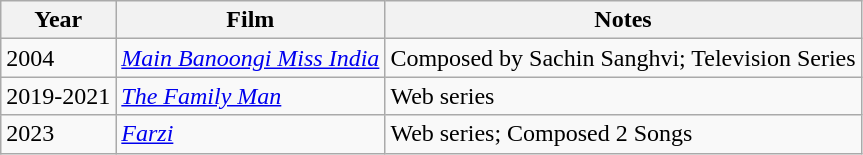<table class="wikitable">
<tr>
<th>Year</th>
<th>Film</th>
<th>Notes</th>
</tr>
<tr>
<td>2004</td>
<td><a href='#'><em>Main Banoongi Miss India</em></a></td>
<td>Composed by Sachin Sanghvi; Television Series</td>
</tr>
<tr>
<td>2019-2021</td>
<td><a href='#'><em>The Family Man</em></a></td>
<td>Web series</td>
</tr>
<tr>
<td>2023</td>
<td><em><a href='#'>Farzi</a></em></td>
<td>Web series; Composed 2 Songs</td>
</tr>
</table>
